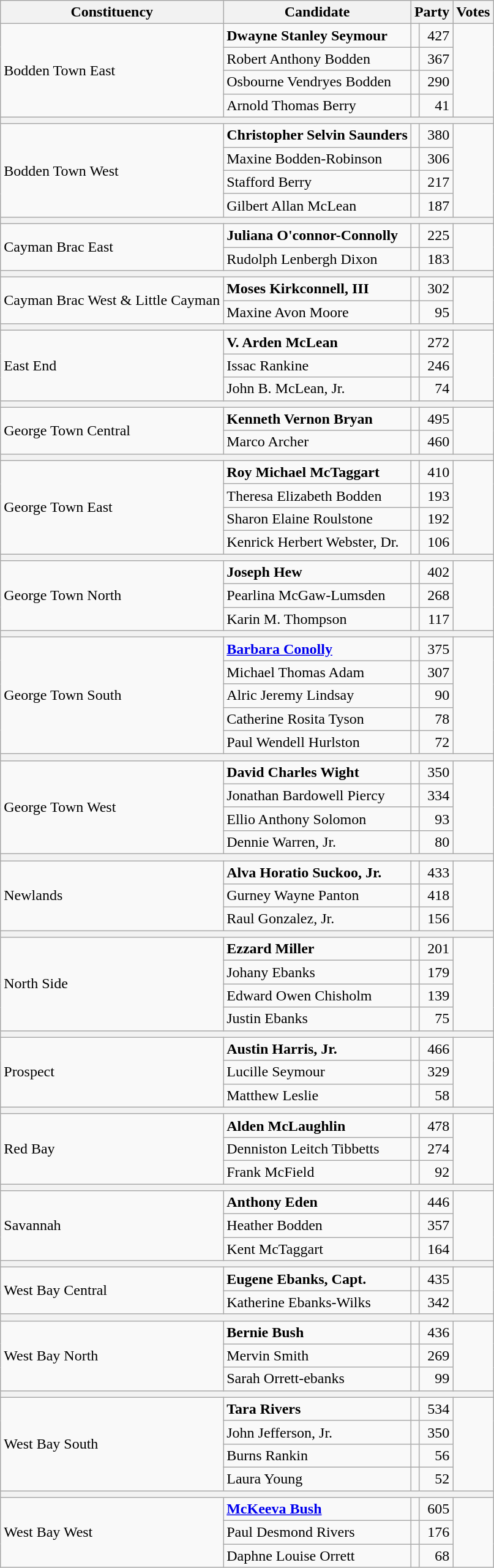<table class=wikitable>
<tr>
<th>Constituency</th>
<th>Candidate</th>
<th colspan=2>Party</th>
<th>Votes</th>
</tr>
<tr>
<td rowspan=4>Bodden Town East</td>
<td><strong>Dwayne Stanley Seymour</strong></td>
<td></td>
<td align=right>427</td>
</tr>
<tr>
<td>Robert Anthony Bodden</td>
<td></td>
<td align=right>367</td>
</tr>
<tr>
<td>Osbourne Vendryes Bodden</td>
<td></td>
<td align=right>290</td>
</tr>
<tr>
<td>Arnold Thomas Berry</td>
<td></td>
<td align=right>41</td>
</tr>
<tr>
<th colspan=5></th>
</tr>
<tr>
<td rowspan=4>Bodden Town West</td>
<td><strong>Christopher Selvin Saunders</strong></td>
<td></td>
<td align=right>380</td>
</tr>
<tr>
<td>Maxine Bodden-Robinson</td>
<td></td>
<td align=right>306</td>
</tr>
<tr>
<td>Stafford Berry</td>
<td></td>
<td align=right>217</td>
</tr>
<tr>
<td>Gilbert Allan McLean</td>
<td></td>
<td align=right>187</td>
</tr>
<tr>
<th colspan=5></th>
</tr>
<tr>
<td rowspan=2>Cayman Brac East</td>
<td><strong>Juliana O'connor-Connolly</strong></td>
<td></td>
<td align=right>225</td>
</tr>
<tr>
<td>Rudolph Lenbergh Dixon</td>
<td></td>
<td align=right>183</td>
</tr>
<tr>
<th colspan=5></th>
</tr>
<tr>
<td rowspan=2>Cayman Brac West & Little Cayman</td>
<td><strong>Moses Kirkconnell, III</strong></td>
<td></td>
<td align=right>302</td>
</tr>
<tr>
<td>Maxine Avon Moore</td>
<td></td>
<td align=right>95</td>
</tr>
<tr>
<th colspan=5></th>
</tr>
<tr>
<td rowspan=3>East End</td>
<td><strong>V. Arden McLean</strong></td>
<td></td>
<td align=right>272</td>
</tr>
<tr>
<td>Issac Rankine</td>
<td></td>
<td align=right>246</td>
</tr>
<tr>
<td>John B. McLean, Jr.</td>
<td></td>
<td align=right>74</td>
</tr>
<tr>
<th colspan=5></th>
</tr>
<tr>
<td rowspan=2>George Town Central</td>
<td><strong>Kenneth Vernon Bryan</strong></td>
<td></td>
<td align=right>495</td>
</tr>
<tr>
<td>Marco Archer</td>
<td></td>
<td align=right>460</td>
</tr>
<tr>
<th colspan=5></th>
</tr>
<tr>
<td rowspan=4>George Town East</td>
<td><strong>Roy Michael McTaggart</strong></td>
<td></td>
<td align=right>410</td>
</tr>
<tr>
<td>Theresa Elizabeth Bodden</td>
<td></td>
<td align=right>193</td>
</tr>
<tr>
<td>Sharon Elaine Roulstone</td>
<td></td>
<td align=right>192</td>
</tr>
<tr>
<td>Kenrick Herbert Webster, Dr.</td>
<td></td>
<td align=right>106</td>
</tr>
<tr>
<th colspan=5></th>
</tr>
<tr>
<td rowspan=3>George Town North</td>
<td><strong>Joseph Hew</strong></td>
<td></td>
<td align=right>402</td>
</tr>
<tr>
<td>Pearlina McGaw-Lumsden</td>
<td></td>
<td align=right>268</td>
</tr>
<tr>
<td>Karin M. Thompson</td>
<td></td>
<td align=right>117</td>
</tr>
<tr>
<th colspan=5></th>
</tr>
<tr>
<td rowspan=5>George Town South</td>
<td><strong><a href='#'>Barbara Conolly</a></strong></td>
<td></td>
<td align=right>375</td>
</tr>
<tr>
<td>Michael Thomas Adam</td>
<td></td>
<td align=right>307</td>
</tr>
<tr>
<td>Alric Jeremy Lindsay</td>
<td></td>
<td align=right>90</td>
</tr>
<tr>
<td>Catherine Rosita Tyson</td>
<td></td>
<td align=right>78</td>
</tr>
<tr>
<td>Paul Wendell Hurlston</td>
<td></td>
<td align=right>72</td>
</tr>
<tr>
<th colspan=5></th>
</tr>
<tr>
<td rowspan=4>George Town West</td>
<td><strong>David Charles Wight</strong></td>
<td></td>
<td align=right>350</td>
</tr>
<tr>
<td>Jonathan Bardowell Piercy</td>
<td></td>
<td align=right>334</td>
</tr>
<tr>
<td>Ellio Anthony Solomon</td>
<td></td>
<td align=right>93</td>
</tr>
<tr>
<td>Dennie Warren, Jr.</td>
<td></td>
<td align=right>80</td>
</tr>
<tr>
<th colspan=5></th>
</tr>
<tr>
<td rowspan=3>Newlands</td>
<td><strong>Alva Horatio Suckoo, Jr.</strong></td>
<td></td>
<td align=right>433</td>
</tr>
<tr>
<td>Gurney Wayne Panton</td>
<td></td>
<td align=right>418</td>
</tr>
<tr>
<td>Raul Gonzalez, Jr.</td>
<td></td>
<td align=right>156</td>
</tr>
<tr>
<th colspan=5></th>
</tr>
<tr>
<td rowspan=4>North Side</td>
<td><strong>Ezzard Miller</strong></td>
<td></td>
<td align=right>201</td>
</tr>
<tr>
<td>Johany Ebanks</td>
<td></td>
<td align=right>179</td>
</tr>
<tr>
<td>Edward Owen Chisholm</td>
<td></td>
<td align=right>139</td>
</tr>
<tr>
<td>Justin Ebanks</td>
<td></td>
<td align=right>75</td>
</tr>
<tr>
<th colspan=5></th>
</tr>
<tr>
<td rowspan=3>Prospect</td>
<td><strong>Austin Harris, Jr.</strong></td>
<td></td>
<td align=right>466</td>
</tr>
<tr>
<td>Lucille Seymour</td>
<td></td>
<td align=right>329</td>
</tr>
<tr>
<td>Matthew Leslie</td>
<td></td>
<td align=right>58</td>
</tr>
<tr>
<th colspan=5></th>
</tr>
<tr>
<td rowspan=3>Red Bay</td>
<td><strong>Alden McLaughlin</strong></td>
<td></td>
<td align=right>478</td>
</tr>
<tr>
<td>Denniston Leitch Tibbetts</td>
<td></td>
<td align=right>274</td>
</tr>
<tr>
<td>Frank McField</td>
<td></td>
<td align=right>92</td>
</tr>
<tr>
<th colspan=5></th>
</tr>
<tr>
<td rowspan=3>Savannah</td>
<td><strong>Anthony Eden</strong></td>
<td></td>
<td align=right>446</td>
</tr>
<tr>
<td>Heather Bodden</td>
<td></td>
<td align=right>357</td>
</tr>
<tr>
<td>Kent McTaggart</td>
<td></td>
<td align=right>164</td>
</tr>
<tr>
<th colspan=5></th>
</tr>
<tr>
<td rowspan=2>West Bay Central</td>
<td><strong>Eugene Ebanks, Capt.</strong></td>
<td></td>
<td align=right>435</td>
</tr>
<tr>
<td>Katherine Ebanks-Wilks</td>
<td></td>
<td align=right>342</td>
</tr>
<tr>
<th colspan=5></th>
</tr>
<tr>
<td rowspan=3>West Bay North</td>
<td><strong>Bernie Bush</strong></td>
<td></td>
<td align=right>436</td>
</tr>
<tr>
<td>Mervin Smith</td>
<td></td>
<td align=right>269</td>
</tr>
<tr>
<td>Sarah Orrett-ebanks</td>
<td></td>
<td align=right>99</td>
</tr>
<tr>
<th colspan=5></th>
</tr>
<tr>
<td rowspan=4>West Bay South</td>
<td><strong>Tara Rivers</strong></td>
<td></td>
<td align=right>534</td>
</tr>
<tr>
<td>John Jefferson, Jr.</td>
<td></td>
<td align=right>350</td>
</tr>
<tr>
<td>Burns Rankin</td>
<td></td>
<td align=right>56</td>
</tr>
<tr>
<td>Laura Young</td>
<td></td>
<td align=right>52</td>
</tr>
<tr>
<th colspan=5></th>
</tr>
<tr>
<td rowspan=3>West Bay West</td>
<td><strong><a href='#'>McKeeva Bush</a></strong></td>
<td></td>
<td align=right>605</td>
</tr>
<tr>
<td>Paul Desmond Rivers</td>
<td></td>
<td align=right>176</td>
</tr>
<tr>
<td>Daphne Louise Orrett</td>
<td></td>
<td align=right>68</td>
</tr>
</table>
